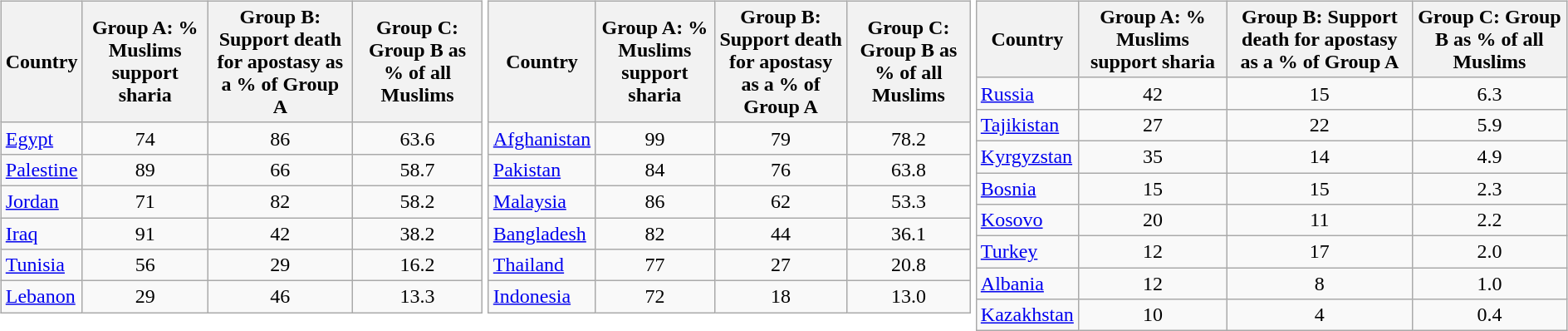<table>
<tr>
<td style="vertical-align:top; width:31%;"><br><table class="wikitable sortable" style="text-align:center; width:100%;">
<tr>
<th>Country</th>
<th>Group A: % Muslims support sharia</th>
<th>Group B: Support death for apostasy as a % of Group A</th>
<th>Group C: Group B as % of all Muslims</th>
</tr>
<tr>
<td align=left><a href='#'>Egypt</a></td>
<td>74</td>
<td>86</td>
<td>63.6</td>
</tr>
<tr>
<td align=left><a href='#'>Palestine</a></td>
<td>89</td>
<td>66</td>
<td>58.7</td>
</tr>
<tr>
<td align=left><a href='#'>Jordan</a></td>
<td>71</td>
<td>82</td>
<td>58.2</td>
</tr>
<tr>
<td align=left><a href='#'>Iraq</a></td>
<td>91</td>
<td>42</td>
<td>38.2</td>
</tr>
<tr>
<td align=left><a href='#'>Tunisia</a></td>
<td>56</td>
<td>29</td>
<td>16.2</td>
</tr>
<tr>
<td align=left><a href='#'>Lebanon</a></td>
<td>29</td>
<td>46</td>
<td>13.3</td>
</tr>
</table>
</td>
<td style="vertical-align:top; width:31%;"><br><table class="wikitable sortable" style="text-align:center; width:100%;">
<tr>
<th>Country</th>
<th>Group A: % Muslims support sharia</th>
<th>Group B: Support death for apostasy as a % of Group A</th>
<th>Group C: Group B as % of all Muslims</th>
</tr>
<tr>
<td align=left><a href='#'>Afghanistan</a></td>
<td>99</td>
<td>79</td>
<td>78.2</td>
</tr>
<tr>
<td align=left><a href='#'>Pakistan</a></td>
<td>84</td>
<td>76</td>
<td>63.8</td>
</tr>
<tr>
<td align=left><a href='#'>Malaysia</a></td>
<td>86</td>
<td>62</td>
<td>53.3</td>
</tr>
<tr>
<td align=left><a href='#'>Bangladesh</a></td>
<td>82</td>
<td>44</td>
<td>36.1</td>
</tr>
<tr>
<td align=left><a href='#'>Thailand</a></td>
<td>77</td>
<td>27</td>
<td>20.8</td>
</tr>
<tr>
<td align=left><a href='#'>Indonesia</a></td>
<td>72</td>
<td>18</td>
<td>13.0</td>
</tr>
</table>
</td>
<td style="vertical-align:top; width:38%;"><br><table class="wikitable sortable" style="text-align:center; width:100%;">
<tr>
<th>Country</th>
<th>Group A: % Muslims support sharia</th>
<th>Group B: Support death for apostasy as a % of Group A</th>
<th>Group C: Group B as % of all Muslims</th>
</tr>
<tr>
<td align=left><a href='#'>Russia</a></td>
<td>42</td>
<td>15</td>
<td>6.3</td>
</tr>
<tr>
<td align=left><a href='#'>Tajikistan</a></td>
<td>27</td>
<td>22</td>
<td>5.9</td>
</tr>
<tr>
<td align=left><a href='#'>Kyrgyzstan</a></td>
<td>35</td>
<td>14</td>
<td>4.9</td>
</tr>
<tr>
<td align=left><a href='#'>Bosnia</a></td>
<td>15</td>
<td>15</td>
<td>2.3</td>
</tr>
<tr>
<td align=left><a href='#'>Kosovo</a></td>
<td>20</td>
<td>11</td>
<td>2.2</td>
</tr>
<tr>
<td align=left><a href='#'>Turkey</a></td>
<td>12</td>
<td>17</td>
<td>2.0</td>
</tr>
<tr>
<td align=left><a href='#'>Albania</a></td>
<td>12</td>
<td>8</td>
<td>1.0</td>
</tr>
<tr>
<td align=left><a href='#'>Kazakhstan</a></td>
<td>10</td>
<td>4</td>
<td>0.4</td>
</tr>
</table>
</td>
</tr>
</table>
